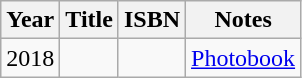<table class="wikitable sortable">
<tr>
<th>Year</th>
<th>Title</th>
<th>ISBN</th>
<th class="unsortable">Notes</th>
</tr>
<tr>
<td>2018</td>
<td><em></em></td>
<td></td>
<td><a href='#'>Photobook</a></td>
</tr>
</table>
